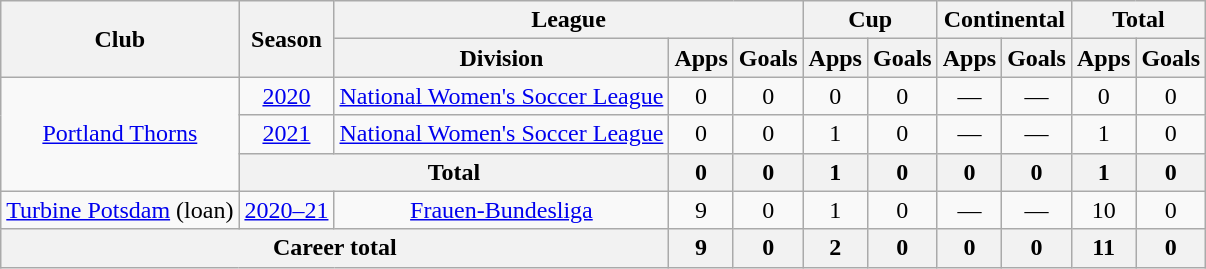<table class=wikitable style=text-align:center>
<tr>
<th rowspan=2>Club</th>
<th rowspan=2>Season</th>
<th colspan=3>League</th>
<th colspan=2>Cup</th>
<th colspan=2>Continental</th>
<th colspan=2>Total</th>
</tr>
<tr>
<th>Division</th>
<th>Apps</th>
<th>Goals</th>
<th>Apps</th>
<th>Goals</th>
<th>Apps</th>
<th>Goals</th>
<th>Apps</th>
<th>Goals</th>
</tr>
<tr>
<td rowspan=3><a href='#'>Portland Thorns</a></td>
<td><a href='#'>2020</a></td>
<td><a href='#'>National Women's Soccer League</a></td>
<td>0</td>
<td>0</td>
<td>0</td>
<td>0</td>
<td>—</td>
<td>—</td>
<td>0</td>
<td>0</td>
</tr>
<tr>
<td><a href='#'>2021</a></td>
<td><a href='#'>National Women's Soccer League</a></td>
<td>0</td>
<td>0</td>
<td>1</td>
<td>0</td>
<td>—</td>
<td>—</td>
<td>1</td>
<td>0</td>
</tr>
<tr>
<th colspan=2>Total</th>
<th>0</th>
<th>0</th>
<th>1</th>
<th>0</th>
<th>0</th>
<th>0</th>
<th>1</th>
<th>0</th>
</tr>
<tr>
<td rowspan=1><a href='#'>Turbine Potsdam</a> (loan)</td>
<td><a href='#'>2020–21</a></td>
<td><a href='#'>Frauen-Bundesliga</a></td>
<td>9</td>
<td>0</td>
<td>1</td>
<td>0</td>
<td>—</td>
<td>—</td>
<td>10</td>
<td>0</td>
</tr>
<tr>
<th colspan=3>Career total</th>
<th>9</th>
<th>0</th>
<th>2</th>
<th>0</th>
<th>0</th>
<th>0</th>
<th>11</th>
<th>0</th>
</tr>
</table>
